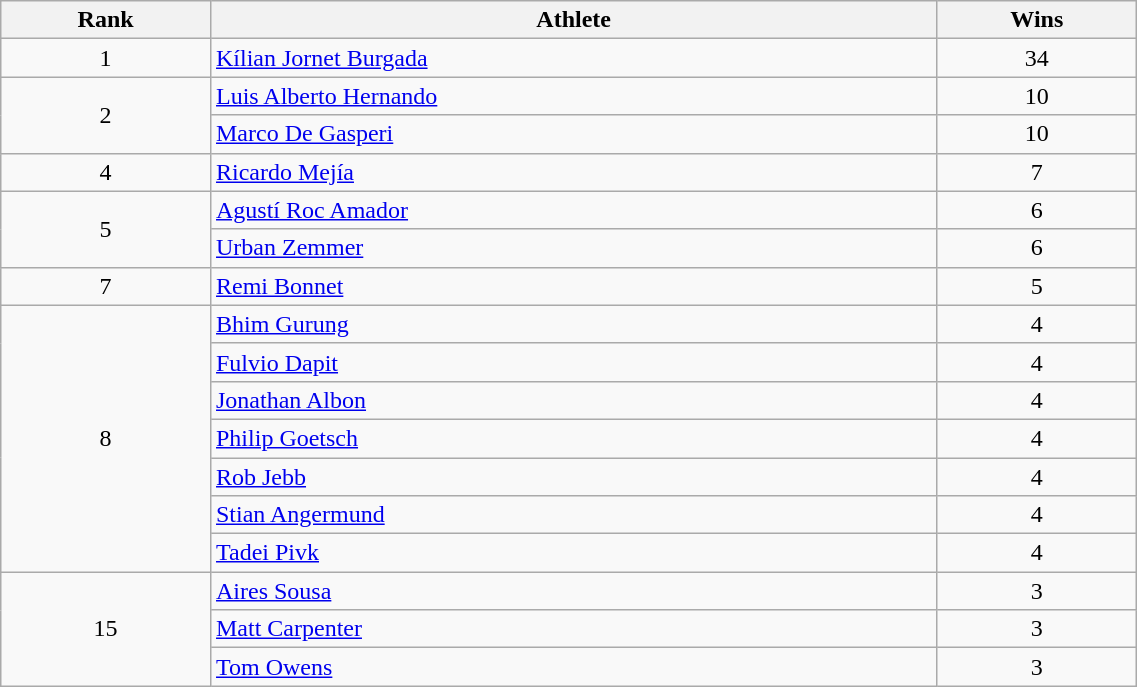<table class="wikitable" width=60% style="font-size:100%; text-align:center;">
<tr>
<th>Rank</th>
<th>Athlete</th>
<th>Wins</th>
</tr>
<tr>
<td>1</td>
<td align=left> <a href='#'>Kílian Jornet Burgada</a></td>
<td>34</td>
</tr>
<tr>
<td rowspan=2>2</td>
<td align=left> <a href='#'>Luis Alberto Hernando</a></td>
<td>10</td>
</tr>
<tr>
<td align=left> <a href='#'>Marco De Gasperi</a></td>
<td>10</td>
</tr>
<tr>
<td>4</td>
<td align=left> <a href='#'>Ricardo Mejía</a></td>
<td>7</td>
</tr>
<tr>
<td rowspan=2>5</td>
<td align=left> <a href='#'>Agustí Roc Amador</a></td>
<td>6</td>
</tr>
<tr>
<td align=left> <a href='#'>Urban Zemmer</a></td>
<td>6</td>
</tr>
<tr>
<td>7</td>
<td align=left> <a href='#'>Remi Bonnet</a></td>
<td>5</td>
</tr>
<tr>
<td rowspan=7>8</td>
<td align=left> <a href='#'>Bhim Gurung</a></td>
<td>4</td>
</tr>
<tr>
<td align=left> <a href='#'>Fulvio Dapit</a></td>
<td>4</td>
</tr>
<tr>
<td align=left> <a href='#'>Jonathan Albon</a></td>
<td>4</td>
</tr>
<tr>
<td align=left> <a href='#'>Philip Goetsch</a></td>
<td>4</td>
</tr>
<tr>
<td align=left> <a href='#'>Rob Jebb</a></td>
<td>4</td>
</tr>
<tr>
<td align=left> <a href='#'>Stian Angermund</a></td>
<td>4</td>
</tr>
<tr>
<td align=left> <a href='#'>Tadei Pivk</a></td>
<td>4</td>
</tr>
<tr>
<td rowspan=3>15</td>
<td align=left> <a href='#'>Aires Sousa</a></td>
<td>3</td>
</tr>
<tr>
<td align=left> <a href='#'>Matt Carpenter</a></td>
<td>3</td>
</tr>
<tr>
<td align=left> <a href='#'>Tom Owens</a></td>
<td>3</td>
</tr>
</table>
